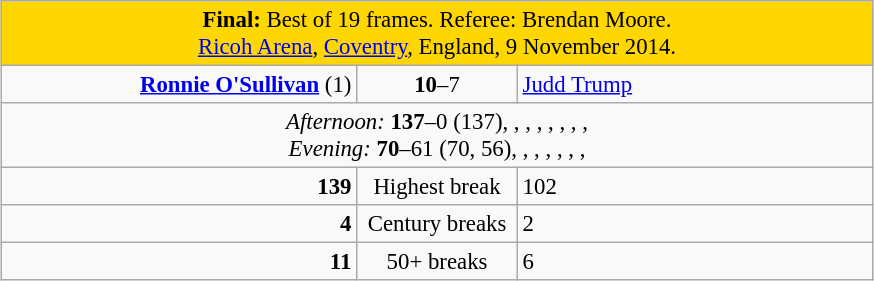<table class="wikitable" style="font-size: 95%; margin: 1em auto 1em auto;">
<tr>
<td colspan="3" align="center" bgcolor="#ffd700"><strong>Final:</strong> Best of 19 frames. Referee: Brendan Moore.<br><a href='#'>Ricoh Arena</a>, <a href='#'>Coventry</a>, England, 9 November 2014.</td>
</tr>
<tr>
<td width="230" align="right"><strong><a href='#'>Ronnie O'Sullivan</a></strong> (1)<br></td>
<td width="100" align="center"><strong>10</strong>–7</td>
<td width="230"><a href='#'>Judd Trump</a><br></td>
</tr>
<tr>
<td colspan="3" align="center" style="font-size: 100%"><em>Afternoon:</em> <strong>137</strong>–0 (137), , , , , , , , <br><em>Evening:</em> <strong>70</strong>–61 (70, 56), , , , , , , </td>
</tr>
<tr>
<td align="right"><strong>139</strong></td>
<td align="center">Highest break</td>
<td>102</td>
</tr>
<tr>
<td align="right"><strong>4</strong></td>
<td align="center">Century breaks</td>
<td>2</td>
</tr>
<tr>
<td align="right"><strong>11</strong></td>
<td align="center">50+ breaks</td>
<td>6</td>
</tr>
</table>
